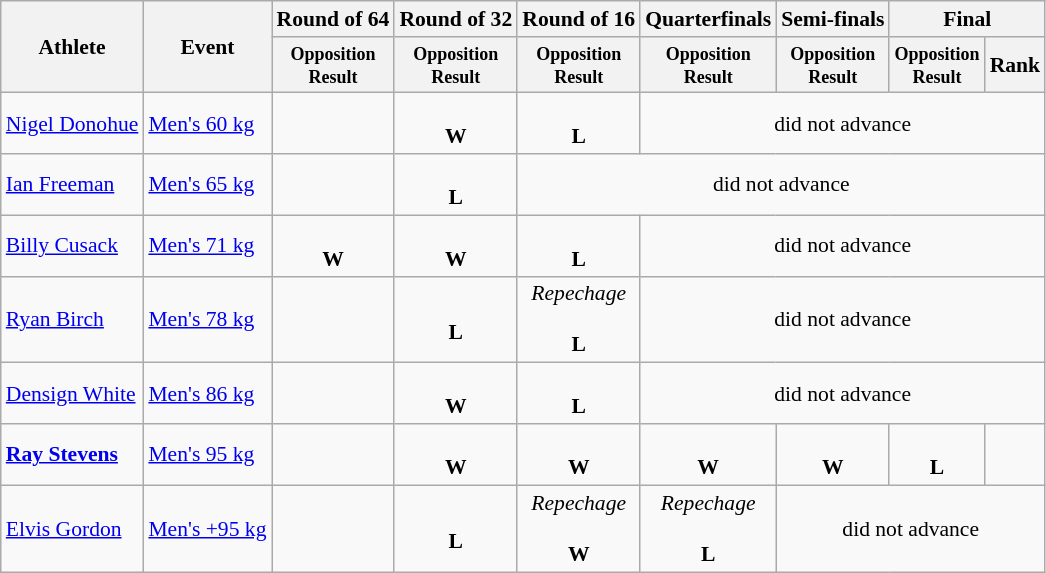<table class=wikitable style="font-size:90%">
<tr>
<th rowspan="2">Athlete</th>
<th rowspan="2">Event</th>
<th>Round of 64</th>
<th>Round of 32</th>
<th>Round of 16</th>
<th>Quarterfinals</th>
<th>Semi-finals</th>
<th colspan="2">Final</th>
</tr>
<tr>
<th style="line-height:1em"><small>Opposition<br>Result</small></th>
<th style="line-height:1em"><small>Opposition<br>Result</small></th>
<th style="line-height:1em"><small>Opposition<br>Result</small></th>
<th style="line-height:1em"><small>Opposition<br>Result</small></th>
<th style="line-height:1em"><small>Opposition<br>Result</small></th>
<th style="line-height:1em"><small>Opposition<br>Result</small></th>
<th>Rank</th>
</tr>
<tr style="text-align:center;">
<td style="text-align:left;"><a href='#'>Nigel Donohue</a></td>
<td style="text-align:left;"><a href='#'>Men's 60 kg</a></td>
<td></td>
<td style="text-align:center;"><br><strong>W</strong></td>
<td style="text-align:center;"><br><strong>L</strong></td>
<td style="text-align:center;" colspan="4">did not advance</td>
</tr>
<tr style="text-align:center;">
<td style="text-align:left;"><a href='#'>Ian Freeman</a></td>
<td style="text-align:left;"><a href='#'>Men's 65 kg</a></td>
<td></td>
<td style="text-align:center;"><br><strong>L</strong></td>
<td style="text-align:center;" colspan="5">did not advance</td>
</tr>
<tr style="text-align:center;">
<td style="text-align:left;"><a href='#'>Billy Cusack</a></td>
<td style="text-align:left;"><a href='#'>Men's 71 kg</a></td>
<td style="text-align:center;"><br><strong>W</strong></td>
<td style="text-align:center;"><br><strong>W</strong></td>
<td style="text-align:center;"><br><strong>L</strong></td>
<td style="text-align:center;" colspan="4">did not advance</td>
</tr>
<tr style="text-align:center;">
<td style="text-align:left;"><a href='#'>Ryan Birch</a></td>
<td style="text-align:left;"><a href='#'>Men's 78 kg</a></td>
<td></td>
<td style="text-align:center;"><br><strong>L</strong></td>
<td style="text-align:center;"><em>Repechage</em><br><br><strong>L</strong></td>
<td style="text-align:center;" colspan="4">did not advance</td>
</tr>
<tr style="text-align:center;">
<td style="text-align:left;"><a href='#'>Densign White</a></td>
<td style="text-align:left;"><a href='#'>Men's 86 kg</a></td>
<td></td>
<td style="text-align:center;"><br><strong>W</strong></td>
<td style="text-align:center;"><br><strong>L</strong></td>
<td style="text-align:center;" colspan="4">did not advance</td>
</tr>
<tr style="text-align:center;">
<td style="text-align:left;"><strong><a href='#'>Ray Stevens</a></strong></td>
<td style="text-align:left;"><a href='#'>Men's 95 kg</a></td>
<td></td>
<td style="text-align:center;"><br><strong>W</strong></td>
<td style="text-align:center;"><br><strong>W</strong></td>
<td style="text-align:center;"><br><strong>W</strong></td>
<td style="text-align:center;"><br><strong>W</strong></td>
<td style="text-align:center;"><br><strong>L</strong></td>
<td style="text-align:center;"></td>
</tr>
<tr style="text-align:center;">
<td style="text-align:left;"><a href='#'>Elvis Gordon</a></td>
<td style="text-align:left;"><a href='#'>Men's +95 kg</a></td>
<td></td>
<td style="text-align:center;"><br><strong>L</strong></td>
<td style="text-align:center;"><em>Repechage</em><br><br><strong>W</strong></td>
<td style="text-align:center;"><em>Repechage</em><br><br><strong>L</strong></td>
<td style="text-align:center;" colspan="4">did not advance</td>
</tr>
</table>
